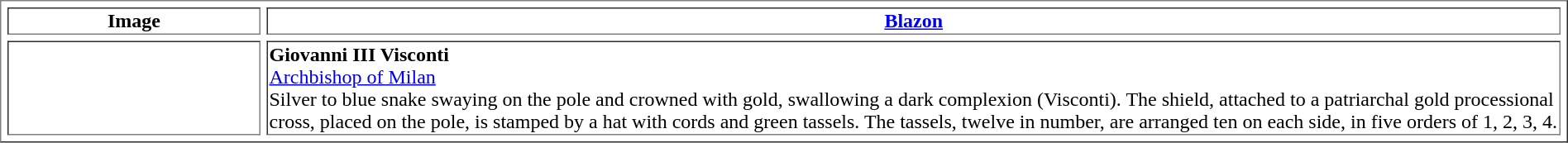<table width="100%" cellspacing="5" border="1">
<tr>
<th width="200">Image</th>
<th><a href='#'>Blazon</a></th>
</tr>
<tr valign="top">
<td align="center"></td>
<td><strong>Giovanni III Visconti</strong><br><a href='#'>Archbishop of Milan</a><br>Silver to blue snake swaying on the pole and crowned with gold, swallowing a dark complexion (Visconti). The shield, attached to a patriarchal gold processional cross, placed on the pole, is stamped by a hat with cords and green tassels. The tassels, twelve in number, are arranged ten on each side, in five orders of 1, 2, 3, 4.</td>
</tr>
</table>
